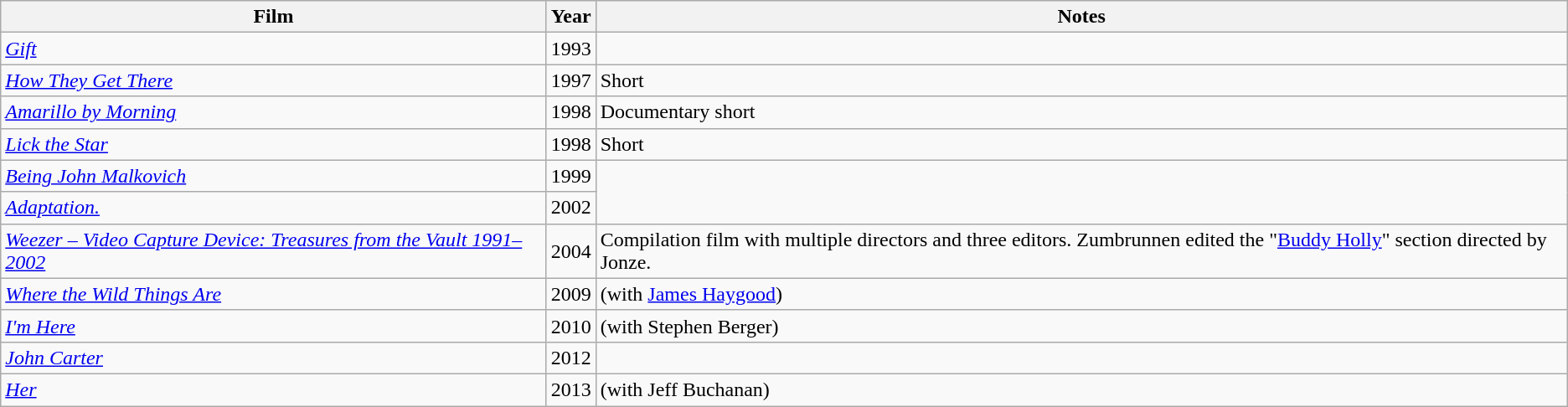<table class="wikitable">
<tr>
<th>Film</th>
<th>Year</th>
<th>Notes</th>
</tr>
<tr>
<td><em><a href='#'>Gift</a></em></td>
<td>1993</td>
</tr>
<tr>
<td><em><a href='#'>How They Get There</a></em></td>
<td>1997</td>
<td>Short</td>
</tr>
<tr>
<td><em><a href='#'>Amarillo by Morning</a></em></td>
<td>1998</td>
<td>Documentary short</td>
</tr>
<tr>
<td><em><a href='#'>Lick the Star</a></em></td>
<td>1998</td>
<td>Short</td>
</tr>
<tr>
<td><em><a href='#'>Being John Malkovich</a></em></td>
<td>1999</td>
</tr>
<tr>
<td><em><a href='#'>Adaptation.</a></em></td>
<td>2002</td>
</tr>
<tr>
<td><em><a href='#'>Weezer – Video Capture Device: Treasures from the Vault 1991–2002</a></em></td>
<td>2004</td>
<td>Compilation film with multiple directors and three editors. Zumbrunnen edited the "<a href='#'>Buddy Holly</a>" section directed by Jonze.</td>
</tr>
<tr>
<td><em><a href='#'>Where the Wild Things Are</a></em></td>
<td>2009</td>
<td>(with <a href='#'>James Haygood</a>)</td>
</tr>
<tr>
<td><em><a href='#'>I'm Here</a></em></td>
<td>2010</td>
<td>(with Stephen Berger)</td>
</tr>
<tr>
<td><em><a href='#'>John Carter</a></em></td>
<td>2012</td>
</tr>
<tr>
<td><em><a href='#'>Her</a></em></td>
<td>2013</td>
<td>(with Jeff Buchanan)</td>
</tr>
</table>
